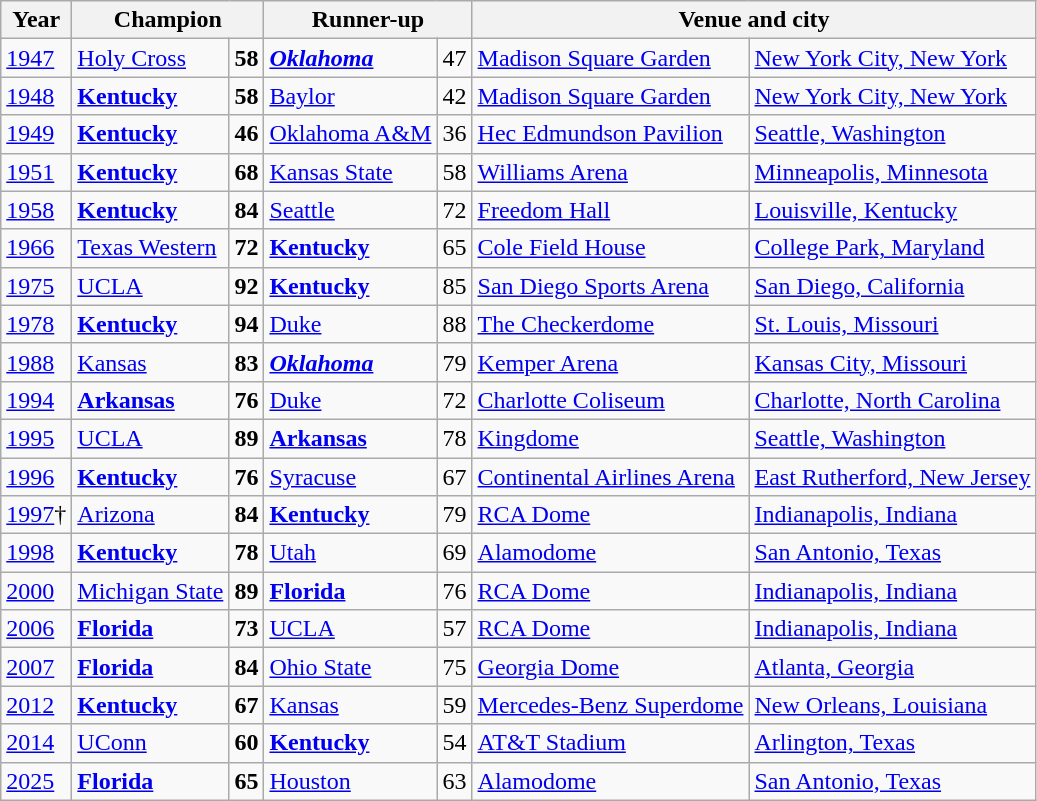<table class="wikitable">
<tr>
<th>Year</th>
<th colspan=2>Champion</th>
<th colspan=2>Runner-up</th>
<th colspan=2>Venue and city</th>
</tr>
<tr>
<td><a href='#'>1947</a></td>
<td><a href='#'>Holy Cross</a></td>
<td><strong>58</strong></td>
<td><strong><em><a href='#'>Oklahoma</a></em></strong></td>
<td>47</td>
<td><a href='#'>Madison Square Garden</a></td>
<td><a href='#'>New York City, New York</a></td>
</tr>
<tr>
<td><a href='#'>1948</a></td>
<td><strong><a href='#'>Kentucky</a></strong></td>
<td><strong>58</strong></td>
<td><a href='#'>Baylor</a></td>
<td>42</td>
<td><a href='#'>Madison Square Garden</a></td>
<td><a href='#'>New York City, New York</a></td>
</tr>
<tr>
<td><a href='#'>1949</a></td>
<td><strong><a href='#'>Kentucky</a></strong> </td>
<td><strong>46</strong></td>
<td><a href='#'>Oklahoma A&M</a></td>
<td>36</td>
<td><a href='#'>Hec Edmundson Pavilion</a></td>
<td><a href='#'>Seattle, Washington</a></td>
</tr>
<tr>
<td><a href='#'>1951</a></td>
<td><strong><a href='#'>Kentucky</a></strong> </td>
<td><strong>68</strong></td>
<td><a href='#'>Kansas State</a></td>
<td>58</td>
<td><a href='#'>Williams Arena</a></td>
<td><a href='#'>Minneapolis, Minnesota</a></td>
</tr>
<tr>
<td><a href='#'>1958</a></td>
<td><strong><a href='#'>Kentucky</a></strong> </td>
<td><strong>84</strong></td>
<td><a href='#'>Seattle</a></td>
<td>72</td>
<td><a href='#'>Freedom Hall</a></td>
<td><a href='#'>Louisville, Kentucky</a></td>
</tr>
<tr>
<td><a href='#'>1966</a></td>
<td><a href='#'>Texas Western</a></td>
<td><strong>72</strong></td>
<td><strong><a href='#'>Kentucky</a></strong></td>
<td>65</td>
<td><a href='#'>Cole Field House</a></td>
<td><a href='#'>College Park, Maryland</a></td>
</tr>
<tr>
<td><a href='#'>1975</a></td>
<td><a href='#'>UCLA</a> </td>
<td><strong>92</strong></td>
<td><strong><a href='#'>Kentucky</a></strong></td>
<td>85</td>
<td><a href='#'>San Diego Sports Arena</a></td>
<td><a href='#'>San Diego, California</a></td>
</tr>
<tr>
<td><a href='#'>1978</a></td>
<td><strong><a href='#'>Kentucky</a></strong> </td>
<td><strong>94</strong></td>
<td><a href='#'>Duke</a></td>
<td>88</td>
<td><a href='#'>The Checkerdome</a></td>
<td><a href='#'>St. Louis, Missouri</a></td>
</tr>
<tr>
<td><a href='#'>1988</a></td>
<td><a href='#'>Kansas</a> </td>
<td><strong>83</strong></td>
<td><strong><em><a href='#'>Oklahoma</a></em></strong></td>
<td>79</td>
<td><a href='#'>Kemper Arena</a></td>
<td><a href='#'>Kansas City, Missouri</a></td>
</tr>
<tr>
<td><a href='#'>1994</a></td>
<td><strong><a href='#'>Arkansas</a></strong></td>
<td><strong>76</strong></td>
<td><a href='#'>Duke</a></td>
<td>72</td>
<td><a href='#'>Charlotte Coliseum</a></td>
<td><a href='#'>Charlotte, North Carolina</a></td>
</tr>
<tr>
<td><a href='#'>1995</a></td>
<td><a href='#'>UCLA</a> </td>
<td><strong>89</strong></td>
<td><strong><a href='#'>Arkansas</a></strong></td>
<td>78</td>
<td><a href='#'>Kingdome</a></td>
<td><a href='#'>Seattle, Washington</a></td>
</tr>
<tr>
<td><a href='#'>1996</a></td>
<td><strong><a href='#'>Kentucky</a></strong> </td>
<td><strong>76</strong></td>
<td><a href='#'>Syracuse</a></td>
<td>67</td>
<td><a href='#'>Continental Airlines Arena</a></td>
<td><a href='#'>East Rutherford, New Jersey</a></td>
</tr>
<tr>
<td><a href='#'>1997</a>†</td>
<td><a href='#'>Arizona</a></td>
<td><strong>84</strong></td>
<td><strong><a href='#'>Kentucky</a></strong></td>
<td>79</td>
<td><a href='#'>RCA Dome</a></td>
<td><a href='#'>Indianapolis, Indiana</a></td>
</tr>
<tr>
<td><a href='#'>1998</a></td>
<td><strong><a href='#'>Kentucky</a></strong> </td>
<td><strong>78</strong></td>
<td><a href='#'>Utah</a></td>
<td>69</td>
<td><a href='#'>Alamodome</a></td>
<td><a href='#'>San Antonio, Texas</a></td>
</tr>
<tr>
<td><a href='#'>2000</a></td>
<td><a href='#'>Michigan State</a> </td>
<td><strong>89</strong></td>
<td><strong><a href='#'>Florida</a></strong></td>
<td>76</td>
<td><a href='#'>RCA Dome</a></td>
<td><a href='#'>Indianapolis, Indiana</a></td>
</tr>
<tr>
<td><a href='#'>2006</a></td>
<td><strong><a href='#'>Florida</a></strong></td>
<td><strong>73</strong></td>
<td><a href='#'>UCLA</a></td>
<td>57</td>
<td><a href='#'>RCA Dome</a></td>
<td><a href='#'>Indianapolis, Indiana</a></td>
</tr>
<tr>
<td><a href='#'>2007</a></td>
<td><strong><a href='#'>Florida</a></strong> </td>
<td><strong>84</strong></td>
<td><a href='#'>Ohio State</a></td>
<td>75</td>
<td><a href='#'>Georgia Dome</a></td>
<td><a href='#'>Atlanta, Georgia</a></td>
</tr>
<tr>
<td><a href='#'>2012</a></td>
<td><strong><a href='#'>Kentucky</a></strong> </td>
<td><strong>67</strong></td>
<td><a href='#'>Kansas</a></td>
<td>59</td>
<td><a href='#'>Mercedes-Benz Superdome</a></td>
<td><a href='#'>New Orleans, Louisiana</a></td>
</tr>
<tr>
<td><a href='#'>2014</a></td>
<td><a href='#'>UConn</a> </td>
<td><strong>60</strong></td>
<td><strong><a href='#'>Kentucky</a></strong></td>
<td>54</td>
<td><a href='#'>AT&T Stadium</a></td>
<td><a href='#'>Arlington, Texas</a></td>
</tr>
<tr>
<td><a href='#'>2025</a></td>
<td><strong><a href='#'>Florida</a></strong> </td>
<td><strong>65</strong></td>
<td><a href='#'>Houston</a></td>
<td>63</td>
<td><a href='#'>Alamodome</a></td>
<td><a href='#'>San Antonio, Texas</a></td>
</tr>
</table>
